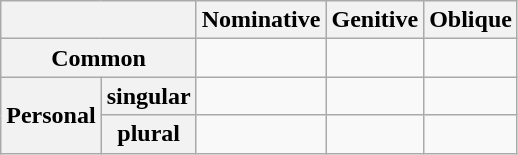<table class="wikitable" style="text-align: center;">
<tr>
<th colspan=2></th>
<th>Nominative</th>
<th>Genitive</th>
<th>Oblique</th>
</tr>
<tr>
<th colspan=2>Common</th>
<td></td>
<td></td>
<td></td>
</tr>
<tr>
<th rowspan=2>Personal</th>
<th>singular</th>
<td></td>
<td></td>
<td></td>
</tr>
<tr>
<th>plural</th>
<td></td>
<td></td>
<td></td>
</tr>
</table>
